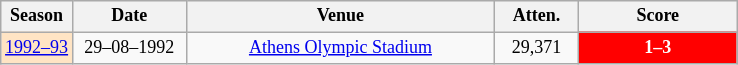<table class="wikitable" style="text-align: center; font-size: 12px">
<tr bgcolor=#f5f5f5>
<th>Season</th>
<th width="70">Date</th>
<th width="200">Venue</th>
<th width="50">Atten.</th>
<th width="100">Score</th>
</tr>
<tr>
<td bgcolor=#ffe4c4><a href='#'>1992–93</a></td>
<td>29–08–1992</td>
<td><a href='#'>Athens Olympic Stadium</a></td>
<td>29,371</td>
<td style="color:white;background:#ff0000"><strong>1–3</strong></td>
</tr>
</table>
